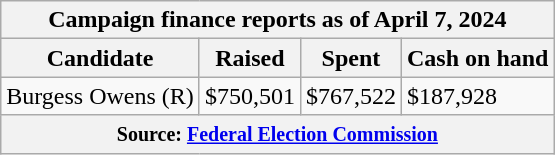<table class="wikitable sortable">
<tr>
<th colspan=4>Campaign finance reports as of April 7, 2024</th>
</tr>
<tr style="text-align:center;">
<th>Candidate</th>
<th>Raised</th>
<th>Spent</th>
<th>Cash on hand</th>
</tr>
<tr>
<td>Burgess Owens (R)</td>
<td>$750,501</td>
<td>$767,522</td>
<td>$187,928</td>
</tr>
<tr>
<th colspan="4"><small>Source: <a href='#'>Federal Election Commission</a></small></th>
</tr>
</table>
